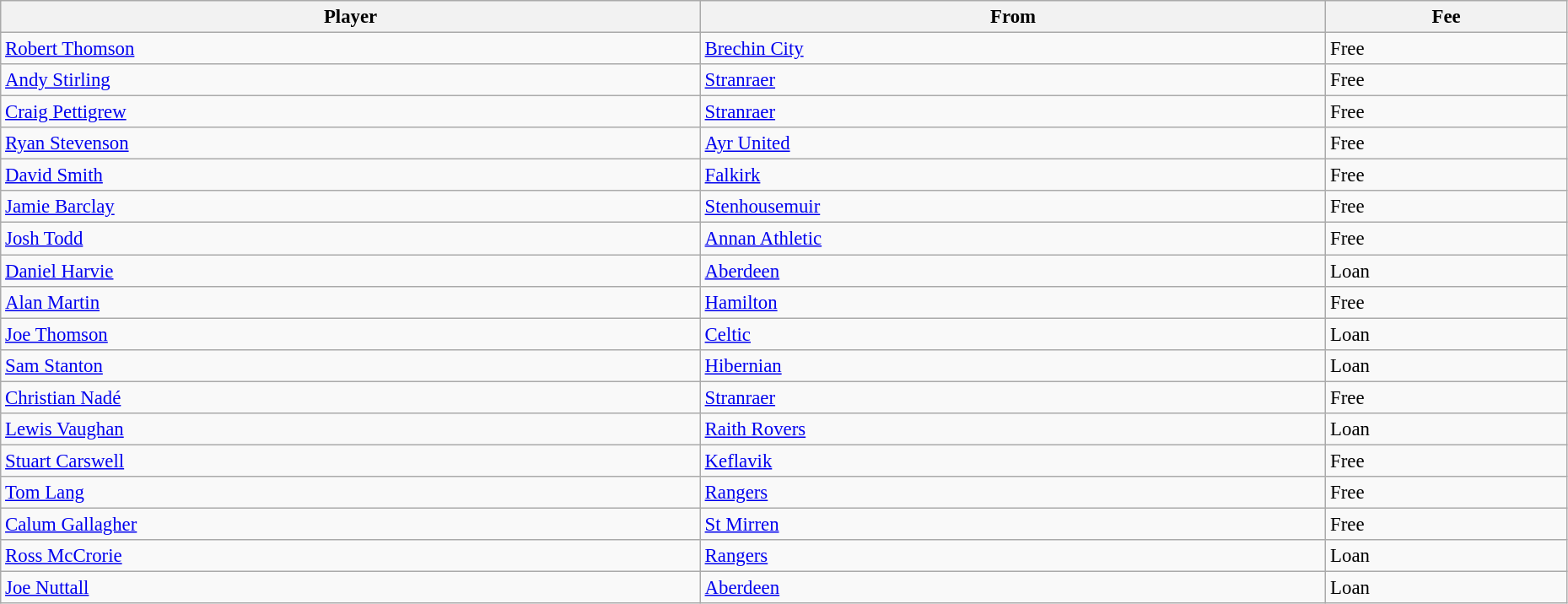<table class="wikitable" style="text-align:center; font-size:95%;width:98%; text-align:left">
<tr>
<th>Player</th>
<th>From</th>
<th>Fee</th>
</tr>
<tr>
<td> <a href='#'>Robert Thomson</a></td>
<td> <a href='#'>Brechin City</a></td>
<td>Free</td>
</tr>
<tr>
<td> <a href='#'>Andy Stirling</a></td>
<td> <a href='#'>Stranraer</a></td>
<td>Free</td>
</tr>
<tr>
<td> <a href='#'>Craig Pettigrew</a></td>
<td> <a href='#'>Stranraer</a></td>
<td>Free</td>
</tr>
<tr>
<td> <a href='#'>Ryan Stevenson</a></td>
<td> <a href='#'>Ayr United</a></td>
<td>Free</td>
</tr>
<tr>
<td> <a href='#'>David Smith</a></td>
<td> <a href='#'>Falkirk</a></td>
<td>Free</td>
</tr>
<tr>
<td> <a href='#'>Jamie Barclay</a></td>
<td> <a href='#'>Stenhousemuir</a></td>
<td>Free</td>
</tr>
<tr>
<td> <a href='#'>Josh Todd</a></td>
<td> <a href='#'>Annan Athletic</a></td>
<td>Free</td>
</tr>
<tr>
<td> <a href='#'>Daniel Harvie</a></td>
<td> <a href='#'>Aberdeen</a></td>
<td>Loan</td>
</tr>
<tr>
<td> <a href='#'>Alan Martin</a></td>
<td> <a href='#'>Hamilton</a></td>
<td>Free</td>
</tr>
<tr>
<td> <a href='#'>Joe Thomson</a></td>
<td> <a href='#'>Celtic</a></td>
<td>Loan</td>
</tr>
<tr>
<td> <a href='#'>Sam Stanton</a></td>
<td> <a href='#'>Hibernian</a></td>
<td>Loan</td>
</tr>
<tr>
<td> <a href='#'>Christian Nadé</a></td>
<td> <a href='#'>Stranraer</a></td>
<td>Free</td>
</tr>
<tr>
<td> <a href='#'>Lewis Vaughan</a></td>
<td> <a href='#'>Raith Rovers</a></td>
<td>Loan</td>
</tr>
<tr>
<td> <a href='#'>Stuart Carswell</a></td>
<td> <a href='#'>Keflavik</a></td>
<td>Free</td>
</tr>
<tr>
<td> <a href='#'>Tom Lang</a></td>
<td> <a href='#'>Rangers</a></td>
<td>Free</td>
</tr>
<tr>
<td> <a href='#'>Calum Gallagher</a></td>
<td> <a href='#'>St Mirren</a></td>
<td>Free</td>
</tr>
<tr>
<td> <a href='#'>Ross McCrorie</a></td>
<td> <a href='#'>Rangers</a></td>
<td>Loan</td>
</tr>
<tr>
<td> <a href='#'>Joe Nuttall</a></td>
<td> <a href='#'>Aberdeen</a></td>
<td>Loan</td>
</tr>
</table>
